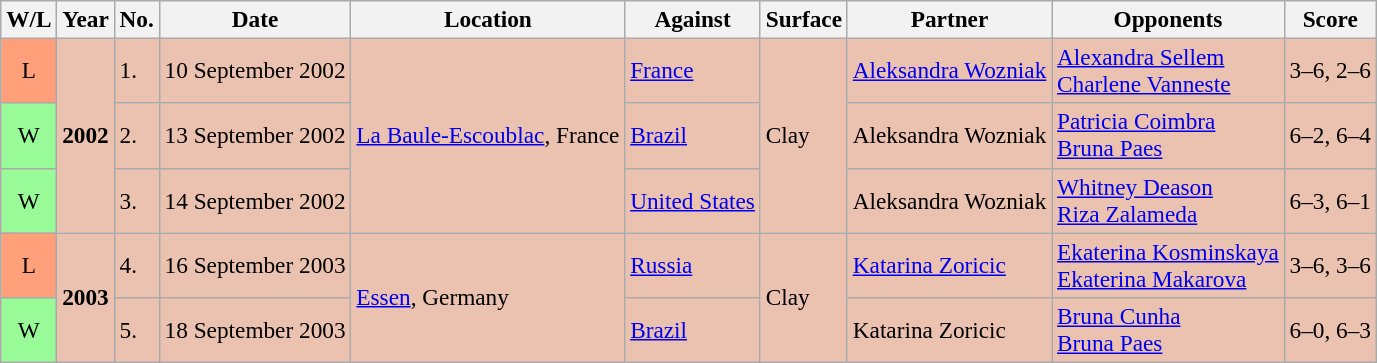<table class="sortable wikitable" style=font-size:97%>
<tr>
<th>W/L</th>
<th>Year</th>
<th>No.</th>
<th>Date</th>
<th>Location</th>
<th>Against</th>
<th>Surface</th>
<th>Partner</th>
<th>Opponents</th>
<th>Score</th>
</tr>
<tr bgcolor=#ebc2af>
<td style="text-align:center; background:#ffa07a;">L</td>
<td rowspan="3"><strong>2002</strong></td>
<td>1.</td>
<td>10 September 2002</td>
<td rowspan="3"><a href='#'>La Baule-Escoublac</a>, France</td>
<td> <a href='#'>France</a></td>
<td rowspan="3">Clay</td>
<td><a href='#'>Aleksandra Wozniak</a></td>
<td><a href='#'>Alexandra Sellem</a> <br> <a href='#'>Charlene Vanneste</a></td>
<td>3–6, 2–6</td>
</tr>
<tr bgcolor=#ebc2af>
<td style="text-align:center; background:#98fb98;">W</td>
<td>2.</td>
<td>13 September 2002</td>
<td> <a href='#'>Brazil</a></td>
<td>Aleksandra Wozniak</td>
<td><a href='#'>Patricia Coimbra</a> <br> <a href='#'>Bruna Paes</a></td>
<td>6–2, 6–4</td>
</tr>
<tr bgcolor=#ebc2af>
<td style="text-align:center; background:#98fb98;">W</td>
<td>3.</td>
<td>14 September 2002</td>
<td> <a href='#'>United States</a></td>
<td>Aleksandra Wozniak</td>
<td><a href='#'>Whitney Deason</a> <br> <a href='#'>Riza Zalameda</a></td>
<td>6–3, 6–1</td>
</tr>
<tr bgcolor=#ebc2af>
<td style="text-align:center; background:#ffa07a;">L</td>
<td rowspan="2"><strong>2003</strong></td>
<td>4.</td>
<td>16 September 2003</td>
<td rowspan="2"><a href='#'>Essen</a>, Germany</td>
<td> <a href='#'>Russia</a></td>
<td rowspan="2">Clay</td>
<td><a href='#'>Katarina Zoricic</a></td>
<td><a href='#'>Ekaterina Kosminskaya</a> <br> <a href='#'>Ekaterina Makarova</a></td>
<td>3–6, 3–6</td>
</tr>
<tr bgcolor=#ebc2af>
<td style="text-align:center; background:#98fb98;">W</td>
<td>5.</td>
<td>18 September 2003</td>
<td> <a href='#'>Brazil</a></td>
<td>Katarina Zoricic</td>
<td><a href='#'>Bruna Cunha</a> <br> <a href='#'>Bruna Paes</a></td>
<td>6–0, 6–3</td>
</tr>
</table>
